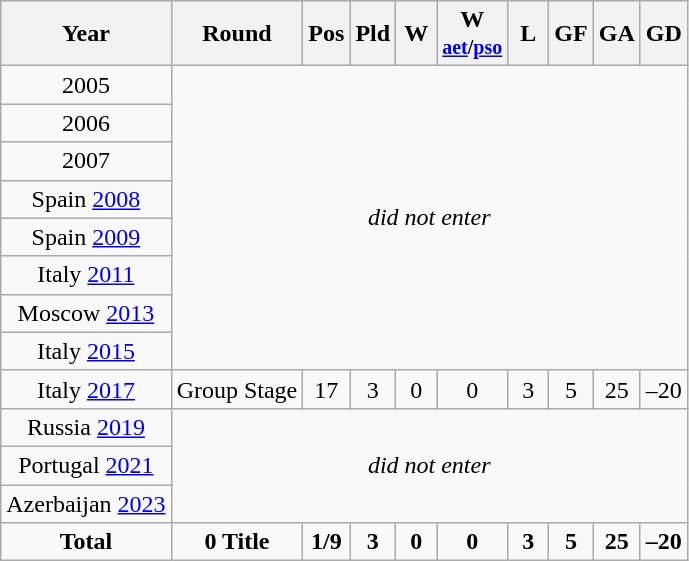<table class="wikitable" style="text-align: center;">
<tr>
<th>Year</th>
<th>Round</th>
<th width=20>Pos</th>
<th width=20>Pld</th>
<th width=20>W</th>
<th width=20>W<br><small><a href='#'>aet</a>/<a href='#'>pso</a></small></th>
<th width=20>L</th>
<th width=20>GF</th>
<th width=20>GA</th>
<th width=20>GD</th>
</tr>
<tr>
<td>2005</td>
<td rowspan=8 colspan=9><em>did not enter</em></td>
</tr>
<tr>
<td>2006</td>
</tr>
<tr>
<td>2007</td>
</tr>
<tr>
<td> Spain <a href='#'>2008</a></td>
</tr>
<tr>
<td> Spain <a href='#'>2009</a></td>
</tr>
<tr>
<td> Italy <a href='#'>2011</a></td>
</tr>
<tr>
<td> Moscow <a href='#'>2013</a></td>
</tr>
<tr>
<td> Italy <a href='#'>2015</a></td>
</tr>
<tr>
<td> Italy <a href='#'>2017</a></td>
<td>Group Stage</td>
<td>17</td>
<td>3</td>
<td>0</td>
<td>0</td>
<td>3</td>
<td>5</td>
<td>25</td>
<td>–20</td>
</tr>
<tr>
<td> Russia <a href='#'>2019</a></td>
<td rowspan=3 colspan=9><em>did not enter</em></td>
</tr>
<tr>
<td> Portugal <a href='#'>2021</a></td>
</tr>
<tr>
<td> Azerbaijan <a href='#'>2023</a></td>
</tr>
<tr>
<td><strong>Total</strong></td>
<td><strong>0 Title</strong></td>
<td><strong>1/9</strong></td>
<td><strong>3</strong></td>
<td><strong>0</strong></td>
<td><strong>0</strong></td>
<td><strong>3</strong></td>
<td><strong>5</strong></td>
<td><strong>25</strong></td>
<td><strong>–20</strong></td>
</tr>
</table>
